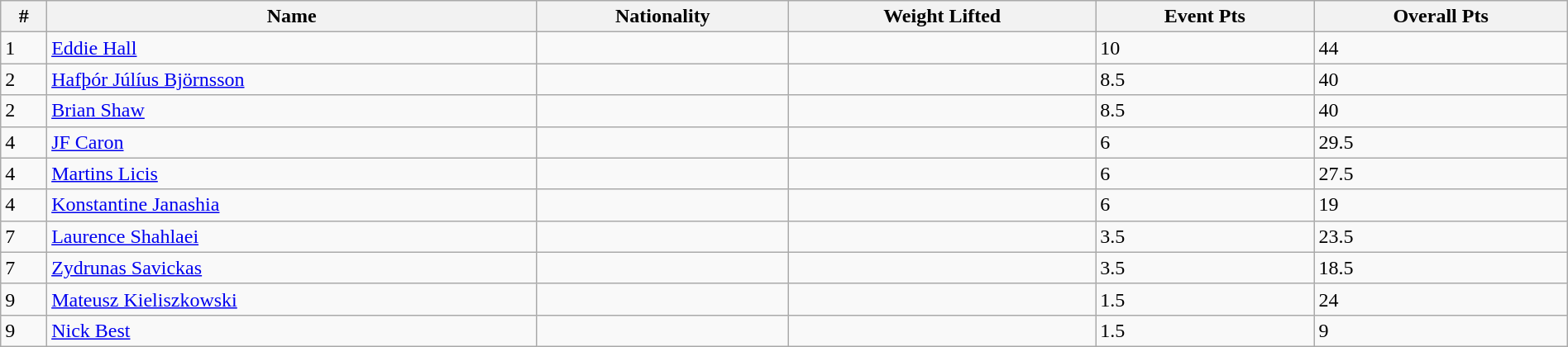<table class="wikitable sortable" style="display: inline-table; width: 100%;">
<tr>
<th>#</th>
<th>Name</th>
<th>Nationality</th>
<th>Weight Lifted</th>
<th>Event Pts</th>
<th>Overall Pts</th>
</tr>
<tr>
<td>1</td>
<td><a href='#'>Eddie Hall</a></td>
<td></td>
<td></td>
<td>10</td>
<td>44</td>
</tr>
<tr>
<td>2</td>
<td><a href='#'>Hafþór Júlíus Björnsson</a></td>
<td></td>
<td></td>
<td>8.5</td>
<td>40</td>
</tr>
<tr>
<td>2</td>
<td><a href='#'>Brian Shaw</a></td>
<td></td>
<td></td>
<td>8.5</td>
<td>40</td>
</tr>
<tr>
<td>4</td>
<td><a href='#'>JF Caron</a></td>
<td></td>
<td></td>
<td>6</td>
<td>29.5</td>
</tr>
<tr>
<td>4</td>
<td><a href='#'>Martins Licis</a></td>
<td></td>
<td></td>
<td>6</td>
<td>27.5</td>
</tr>
<tr>
<td>4</td>
<td><a href='#'>Konstantine Janashia</a></td>
<td></td>
<td></td>
<td>6</td>
<td>19</td>
</tr>
<tr>
<td>7</td>
<td><a href='#'>Laurence Shahlaei</a></td>
<td></td>
<td></td>
<td>3.5</td>
<td>23.5</td>
</tr>
<tr>
<td>7</td>
<td><a href='#'>Zydrunas Savickas</a></td>
<td></td>
<td></td>
<td>3.5</td>
<td>18.5</td>
</tr>
<tr>
<td>9</td>
<td><a href='#'>Mateusz Kieliszkowski</a></td>
<td></td>
<td></td>
<td>1.5</td>
<td>24</td>
</tr>
<tr>
<td>9</td>
<td><a href='#'>Nick Best</a></td>
<td></td>
<td></td>
<td>1.5</td>
<td>9</td>
</tr>
</table>
